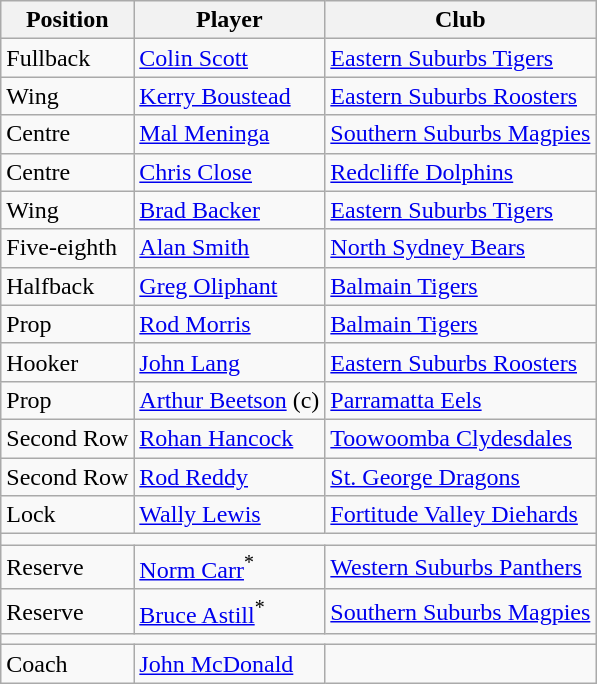<table class="wikitable">
<tr>
<th>Position</th>
<th>Player</th>
<th>Club</th>
</tr>
<tr>
<td>Fullback</td>
<td colspan="1"><a href='#'>Colin Scott</a></td>
<td colspan="1"> <a href='#'>Eastern Suburbs Tigers</a></td>
</tr>
<tr>
<td>Wing</td>
<td colspan="1"><a href='#'>Kerry Boustead</a></td>
<td colspan="1"> <a href='#'>Eastern Suburbs Roosters</a></td>
</tr>
<tr>
<td>Centre</td>
<td colspan="1"><a href='#'>Mal Meninga</a></td>
<td colspan="1"> <a href='#'>Southern Suburbs Magpies</a></td>
</tr>
<tr>
<td>Centre</td>
<td colspan="1"><a href='#'>Chris Close</a></td>
<td colspan="1"> <a href='#'>Redcliffe Dolphins</a></td>
</tr>
<tr>
<td>Wing</td>
<td colspan="1"><a href='#'>Brad Backer</a></td>
<td colspan="1"> <a href='#'>Eastern Suburbs Tigers</a></td>
</tr>
<tr>
<td>Five-eighth</td>
<td colspan="1"><a href='#'>Alan Smith</a></td>
<td colspan="1"> <a href='#'>North Sydney Bears</a></td>
</tr>
<tr>
<td>Halfback</td>
<td colspan="1"><a href='#'>Greg Oliphant</a></td>
<td colspan="1"> <a href='#'>Balmain Tigers</a></td>
</tr>
<tr>
<td>Prop</td>
<td colspan="1"><a href='#'>Rod Morris</a></td>
<td colspan="1"> <a href='#'>Balmain Tigers</a></td>
</tr>
<tr>
<td>Hooker</td>
<td colspan="1"><a href='#'>John Lang</a></td>
<td colspan="1"> <a href='#'>Eastern Suburbs Roosters</a></td>
</tr>
<tr>
<td>Prop</td>
<td colspan="1"><a href='#'>Arthur Beetson</a> (c)</td>
<td colspan="1"> <a href='#'>Parramatta Eels</a></td>
</tr>
<tr>
<td>Second Row</td>
<td colspan="1"><a href='#'>Rohan Hancock</a></td>
<td colspan="1"> <a href='#'>Toowoomba Clydesdales</a></td>
</tr>
<tr>
<td>Second Row</td>
<td colspan="1"><a href='#'>Rod Reddy</a></td>
<td colspan="1"> <a href='#'>St. George Dragons</a></td>
</tr>
<tr>
<td>Lock</td>
<td colspan="1"><a href='#'>Wally Lewis</a></td>
<td colspan="1"> <a href='#'>Fortitude Valley Diehards</a></td>
</tr>
<tr>
<td colspan="4"></td>
</tr>
<tr>
<td>Reserve</td>
<td colspan="1"><a href='#'>Norm Carr</a><sup>*</sup></td>
<td colspan="1"> <a href='#'>Western Suburbs Panthers</a></td>
</tr>
<tr>
<td>Reserve</td>
<td colspan="1"><a href='#'>Bruce Astill</a><sup>*</sup></td>
<td colspan="1"> <a href='#'>Southern Suburbs Magpies</a></td>
</tr>
<tr>
<td colspan="4"></td>
</tr>
<tr>
<td>Coach</td>
<td colspan="1"><a href='#'>John McDonald</a></td>
<td colspan="1"></td>
</tr>
</table>
